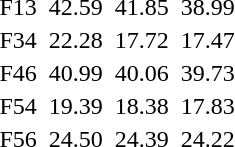<table>
<tr>
<td>F13 <br></td>
<td></td>
<td>42.59</td>
<td></td>
<td>41.85</td>
<td></td>
<td>38.99 </td>
</tr>
<tr>
<td>F34 <br></td>
<td></td>
<td>22.28 <strong></strong></td>
<td></td>
<td>17.72</td>
<td></td>
<td>17.47</td>
</tr>
<tr>
<td>F46 <br></td>
<td></td>
<td>40.99</td>
<td></td>
<td>40.06</td>
<td></td>
<td>39.73</td>
</tr>
<tr>
<td>F54 <br></td>
<td></td>
<td>19.39</td>
<td></td>
<td>18.38</td>
<td></td>
<td>17.83</td>
</tr>
<tr>
<td>F56 <br></td>
<td></td>
<td>24.50 <strong></strong></td>
<td></td>
<td>24.39 </td>
<td></td>
<td>24.22</td>
</tr>
</table>
